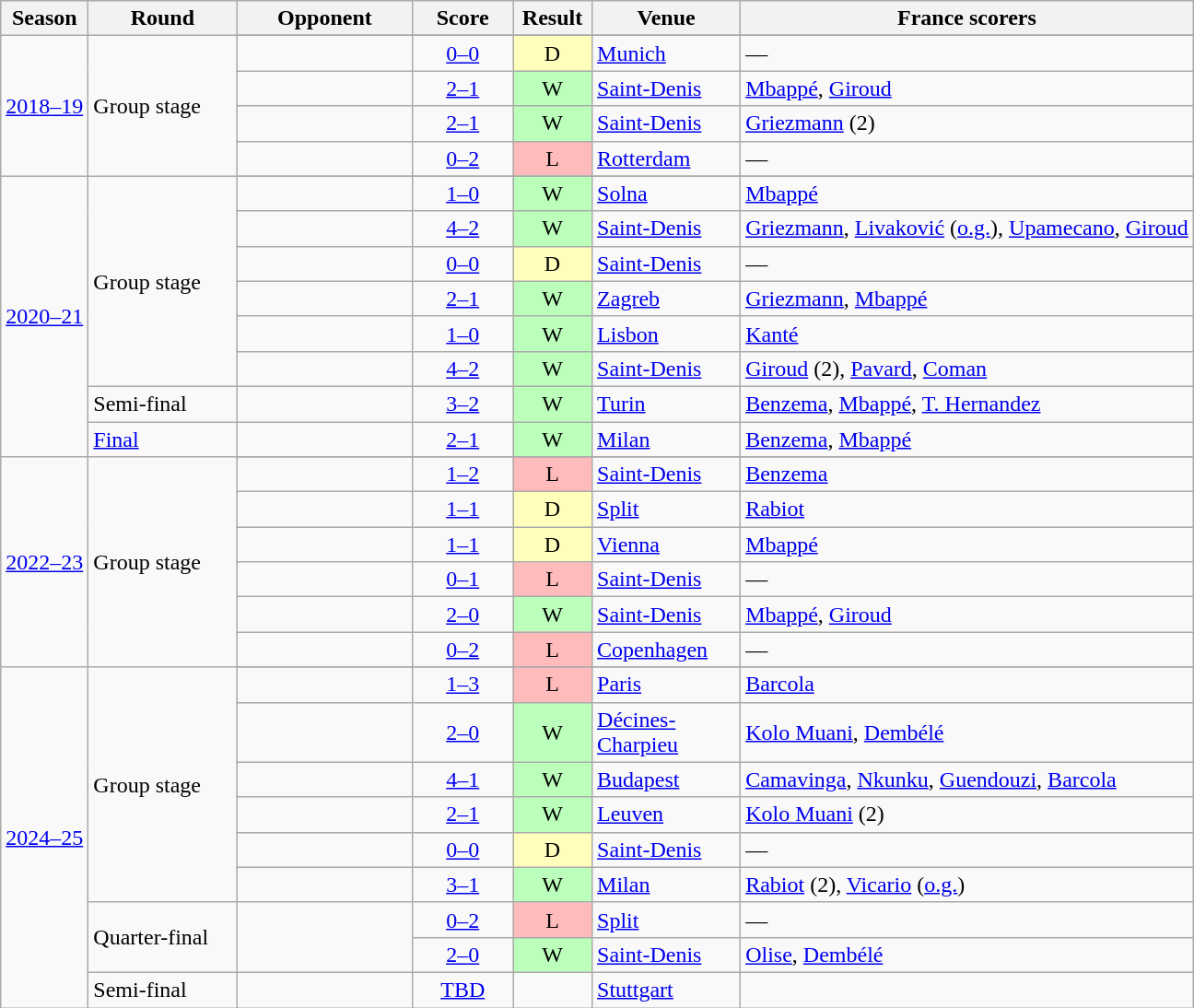<table class="wikitable sortable" style="text-align:left;">
<tr>
<th>Season</th>
<th width=100>Round</th>
<th width=120>Opponent</th>
<th width=65>Score</th>
<th width=50>Result</th>
<th width=100>Venue</th>
<th>France scorers</th>
</tr>
<tr>
<td rowspan="5" align=center>  <a href='#'>2018–19</a></td>
<td rowspan="5">Group stage</td>
</tr>
<tr>
<td></td>
<td align=center><a href='#'>0–0</a></td>
<td align=center bgcolor="#ffffbb">D</td>
<td><a href='#'>Munich</a></td>
<td>—</td>
</tr>
<tr>
<td></td>
<td align=center><a href='#'>2–1</a></td>
<td align=center bgcolor="#bbffbb">W</td>
<td><a href='#'>Saint-Denis</a></td>
<td><a href='#'>Mbappé</a>, <a href='#'>Giroud</a></td>
</tr>
<tr>
<td></td>
<td align=center><a href='#'>2–1</a></td>
<td align=center bgcolor="#bbffbb">W</td>
<td><a href='#'>Saint-Denis</a></td>
<td><a href='#'>Griezmann</a> (2)</td>
</tr>
<tr>
<td></td>
<td align=center><a href='#'>0–2</a></td>
<td align=center bgcolor="#ffbbbb">L</td>
<td><a href='#'>Rotterdam</a></td>
<td>—</td>
</tr>
<tr>
<td rowspan="9" align=center>  <a href='#'>2020–21</a></td>
<td rowspan="7">Group stage</td>
</tr>
<tr>
<td></td>
<td align=center><a href='#'>1–0</a></td>
<td align=center bgcolor="#bbffbb">W</td>
<td><a href='#'>Solna</a></td>
<td><a href='#'>Mbappé</a></td>
</tr>
<tr>
<td></td>
<td align=center><a href='#'>4–2</a></td>
<td align=center bgcolor="#bbffbb">W</td>
<td><a href='#'>Saint-Denis</a></td>
<td><a href='#'>Griezmann</a>, <a href='#'>Livaković</a> (<a href='#'>o.g.</a>), <a href='#'>Upamecano</a>, <a href='#'>Giroud</a></td>
</tr>
<tr>
<td></td>
<td align=center><a href='#'>0–0</a></td>
<td align=center bgcolor="#ffffbb">D</td>
<td><a href='#'>Saint-Denis</a></td>
<td>—</td>
</tr>
<tr>
<td></td>
<td align=center><a href='#'>2–1</a></td>
<td align=center bgcolor="#bbffbb">W</td>
<td><a href='#'>Zagreb</a></td>
<td><a href='#'>Griezmann</a>, <a href='#'>Mbappé</a></td>
</tr>
<tr>
<td></td>
<td align=center><a href='#'>1–0</a></td>
<td align=center bgcolor="#bbffbb">W</td>
<td><a href='#'>Lisbon</a></td>
<td><a href='#'>Kanté</a></td>
</tr>
<tr>
<td></td>
<td align=center><a href='#'>4–2</a></td>
<td align=center bgcolor="#bbffbb">W</td>
<td><a href='#'>Saint-Denis</a></td>
<td><a href='#'>Giroud</a> (2), <a href='#'>Pavard</a>, <a href='#'>Coman</a></td>
</tr>
<tr>
<td>Semi-final</td>
<td></td>
<td align=center><a href='#'>3–2</a></td>
<td align=center bgcolor="#bbffbb">W</td>
<td><a href='#'>Turin</a></td>
<td><a href='#'>Benzema</a>, <a href='#'>Mbappé</a>, <a href='#'>T. Hernandez</a></td>
</tr>
<tr>
<td><a href='#'>Final</a></td>
<td></td>
<td align=center><a href='#'>2–1</a></td>
<td align=center bgcolor="#bbffbb">W</td>
<td><a href='#'>Milan</a></td>
<td><a href='#'>Benzema</a>, <a href='#'>Mbappé</a></td>
</tr>
<tr>
<td rowspan="7" align=center>  <a href='#'>2022–23</a></td>
<td rowspan="7">Group stage</td>
</tr>
<tr>
<td></td>
<td align=center><a href='#'>1–2</a></td>
<td align=center bgcolor="#ffbbbb">L</td>
<td><a href='#'>Saint-Denis</a></td>
<td><a href='#'>Benzema</a></td>
</tr>
<tr>
<td></td>
<td align=center><a href='#'>1–1</a></td>
<td align=center bgcolor="#ffffbb">D</td>
<td><a href='#'>Split</a></td>
<td><a href='#'>Rabiot</a></td>
</tr>
<tr>
<td></td>
<td align=center><a href='#'>1–1</a></td>
<td align=center bgcolor="#ffffbb">D</td>
<td><a href='#'>Vienna</a></td>
<td><a href='#'>Mbappé</a></td>
</tr>
<tr>
<td></td>
<td align=center><a href='#'>0–1</a></td>
<td align=center bgcolor="#ffbbbb">L</td>
<td><a href='#'>Saint-Denis</a></td>
<td>—</td>
</tr>
<tr>
<td></td>
<td align=center><a href='#'>2–0</a></td>
<td align=center bgcolor="#bbffbb">W</td>
<td><a href='#'>Saint-Denis</a></td>
<td><a href='#'>Mbappé</a>, <a href='#'>Giroud</a></td>
</tr>
<tr>
<td></td>
<td align=center><a href='#'>0–2</a></td>
<td align=center bgcolor="#ffbbbb">L</td>
<td><a href='#'>Copenhagen</a></td>
<td>—</td>
</tr>
<tr>
<td rowspan="10" align=center>  <a href='#'>2024–25</a></td>
<td rowspan="7">Group stage</td>
</tr>
<tr>
<td></td>
<td align=center><a href='#'>1–3</a></td>
<td align=center bgcolor="#ffbbbb">L</td>
<td><a href='#'>Paris</a></td>
<td><a href='#'>Barcola</a></td>
</tr>
<tr>
<td></td>
<td align=center><a href='#'>2–0</a></td>
<td align=center bgcolor="#bbffbb">W</td>
<td><a href='#'>Décines-Charpieu</a></td>
<td><a href='#'>Kolo Muani</a>, <a href='#'>Dembélé</a></td>
</tr>
<tr>
<td></td>
<td align=center><a href='#'>4–1</a></td>
<td align=center bgcolor="#bbffbb">W</td>
<td><a href='#'>Budapest</a></td>
<td><a href='#'>Camavinga</a>, <a href='#'>Nkunku</a>, <a href='#'>Guendouzi</a>, <a href='#'>Barcola</a></td>
</tr>
<tr>
<td></td>
<td align=center><a href='#'>2–1</a></td>
<td align=center bgcolor="#bbffbb">W</td>
<td><a href='#'>Leuven</a></td>
<td><a href='#'>Kolo Muani</a> (2)</td>
</tr>
<tr>
<td></td>
<td align=center><a href='#'>0–0</a></td>
<td align=center bgcolor="#ffffbb">D</td>
<td><a href='#'>Saint-Denis</a></td>
<td>—</td>
</tr>
<tr>
<td></td>
<td align=center><a href='#'>3–1</a></td>
<td align=center bgcolor="#bbffbb">W</td>
<td><a href='#'>Milan</a></td>
<td><a href='#'>Rabiot</a> (2), <a href='#'>Vicario</a> (<a href='#'>o.g.</a>)</td>
</tr>
<tr>
<td rowspan="2">Quarter-final</td>
<td rowspan="2"></td>
<td align=center><a href='#'>0–2</a></td>
<td align=center bgcolor="#ffbbbb">L</td>
<td><a href='#'>Split</a></td>
<td>—</td>
</tr>
<tr>
<td align=center><a href='#'>2–0</a>  </td>
<td align=center bgcolor="#bbffbb">W</td>
<td><a href='#'>Saint-Denis</a></td>
<td><a href='#'>Olise</a>, <a href='#'>Dembélé</a></td>
</tr>
<tr>
<td>Semi-final</td>
<td></td>
<td align=center><a href='#'>TBD</a></td>
<td></td>
<td><a href='#'>Stuttgart</a></td>
<td></td>
</tr>
</table>
